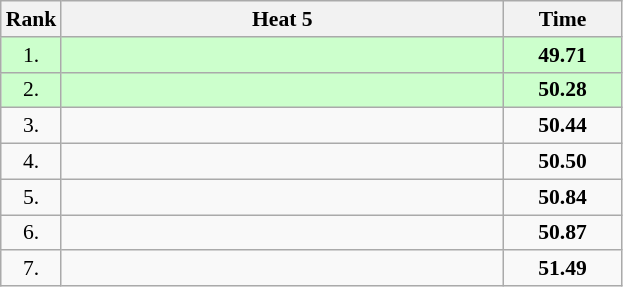<table class="wikitable" style="border-collapse: collapse; font-size: 90%;">
<tr>
<th>Rank</th>
<th style="width: 20em">Heat 5</th>
<th style="width: 5em">Time</th>
</tr>
<tr style="background:#ccffcc;">
<td align="center">1.</td>
<td></td>
<td align="center"><strong>49.71</strong></td>
</tr>
<tr style="background:#ccffcc;">
<td align="center">2.</td>
<td></td>
<td align="center"><strong>50.28</strong></td>
</tr>
<tr>
<td align="center">3.</td>
<td></td>
<td align="center"><strong>50.44</strong></td>
</tr>
<tr>
<td align="center">4.</td>
<td></td>
<td align="center"><strong>50.50</strong></td>
</tr>
<tr>
<td align="center">5.</td>
<td></td>
<td align="center"><strong>50.84</strong></td>
</tr>
<tr>
<td align="center">6.</td>
<td></td>
<td align="center"><strong>50.87</strong></td>
</tr>
<tr>
<td align="center">7.</td>
<td></td>
<td align="center"><strong>51.49 </strong></td>
</tr>
</table>
